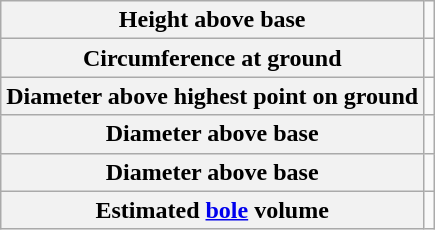<table class="wikitable">
<tr>
<th>Height above base</th>
<td></td>
</tr>
<tr>
<th>Circumference at ground</th>
<td></td>
</tr>
<tr>
<th>Diameter  above highest point on ground</th>
<td></td>
</tr>
<tr>
<th>Diameter  above base</th>
<td></td>
</tr>
<tr>
<th>Diameter  above base</th>
<td></td>
</tr>
<tr>
<th>Estimated <a href='#'>bole</a> volume</th>
<td></td>
</tr>
</table>
